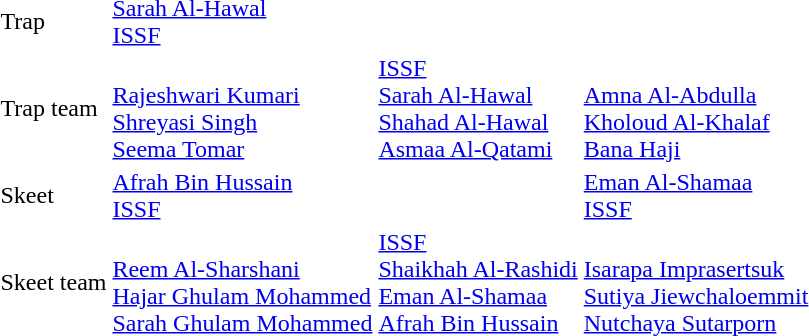<table>
<tr>
<td>Trap</td>
<td><a href='#'>Sarah Al-Hawal</a><br> <a href='#'>ISSF</a></td>
<td></td>
<td></td>
</tr>
<tr>
<td>Trap team</td>
<td><br><a href='#'>Rajeshwari Kumari</a><br><a href='#'>Shreyasi Singh</a><br><a href='#'>Seema Tomar</a></td>
<td> <a href='#'>ISSF</a><br><a href='#'>Sarah Al-Hawal</a><br><a href='#'>Shahad Al-Hawal</a><br><a href='#'>Asmaa Al-Qatami</a></td>
<td><br><a href='#'>Amna Al-Abdulla</a><br><a href='#'>Kholoud Al-Khalaf</a><br><a href='#'>Bana Haji</a></td>
</tr>
<tr>
<td>Skeet</td>
<td><a href='#'>Afrah Bin Hussain</a><br> <a href='#'>ISSF</a></td>
<td></td>
<td><a href='#'>Eman Al-Shamaa</a><br> <a href='#'>ISSF</a></td>
</tr>
<tr>
<td>Skeet team</td>
<td><br><a href='#'>Reem Al-Sharshani</a><br><a href='#'>Hajar Ghulam Mohammed</a><br><a href='#'>Sarah Ghulam Mohammed</a></td>
<td> <a href='#'>ISSF</a><br><a href='#'>Shaikhah Al-Rashidi</a><br><a href='#'>Eman Al-Shamaa</a><br><a href='#'>Afrah Bin Hussain</a></td>
<td><br><a href='#'>Isarapa Imprasertsuk</a><br><a href='#'>Sutiya Jiewchaloemmit</a><br><a href='#'>Nutchaya Sutarporn</a></td>
</tr>
</table>
